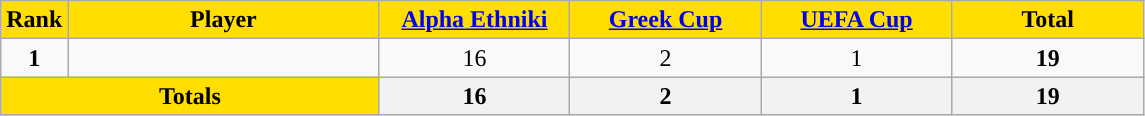<table class="wikitable sortable" style="text-align:center">
<tr>
<th style="background:#FFDE00">Rank</th>
<th width=200 style="background:#FFDE00">Player</th>
<th width=120 style="background:#FFDE00"><a href='#'>Alpha Ethniki</a></th>
<th width=120 style="background:#FFDE00"><a href='#'>Greek Cup</a></th>
<th width=120 style="background:#FFDE00"><a href='#'>UEFA Cup</a></th>
<th width=120 style="background:#FFDE00">Total</th>
</tr>
<tr>
<td><strong>1</strong></td>
<td align=left></td>
<td>16</td>
<td>2</td>
<td>1</td>
<td><strong>19</strong></td>
</tr>
<tr class="sortbottom">
<th colspan=2 style="background:#FFDE00"><strong>Totals</strong></th>
<th><strong>16</strong></th>
<th><strong> 2</strong></th>
<th><strong> 1</strong></th>
<th><strong>19</strong></th>
</tr>
</table>
